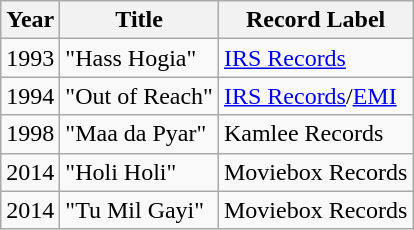<table class="wikitable">
<tr>
<th>Year</th>
<th>Title</th>
<th>Record Label</th>
</tr>
<tr>
<td>1993</td>
<td>"Hass Hogia"</td>
<td><a href='#'>IRS Records</a></td>
</tr>
<tr>
<td>1994</td>
<td>"Out of Reach"</td>
<td><a href='#'>IRS Records</a>/<a href='#'>EMI</a></td>
</tr>
<tr>
<td>1998</td>
<td>"Maa da Pyar"</td>
<td>Kamlee Records</td>
</tr>
<tr>
<td>2014</td>
<td>"Holi Holi"</td>
<td>Moviebox Records</td>
</tr>
<tr>
<td>2014</td>
<td>"Tu Mil Gayi"</td>
<td>Moviebox Records</td>
</tr>
</table>
